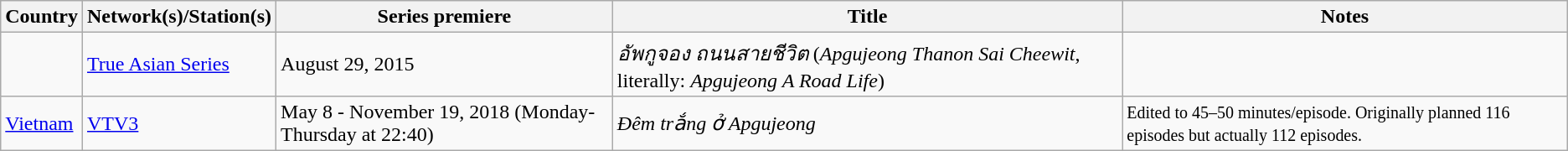<table class="sortable wikitable">
<tr>
<th>Country</th>
<th>Network(s)/Station(s)</th>
<th>Series premiere</th>
<th>Title</th>
<th>Notes</th>
</tr>
<tr>
<td></td>
<td><a href='#'>True Asian Series</a></td>
<td>August 29, 2015</td>
<td><em> อัพกูจอง ถนนสายชีวิต</em> (<em>Apgujeong Thanon Sai Cheewit</em>, literally: <em>Apgujeong A Road Life</em>)</td>
<td></td>
</tr>
<tr>
<td> <a href='#'>Vietnam</a></td>
<td><a href='#'>VTV3</a></td>
<td>May 8 - November 19, 2018 (Monday-Thursday at 22:40)</td>
<td><em>Đêm trắng ở Apgujeong</em></td>
<td><small>Edited to 45–50 minutes/episode. Originally planned 116 episodes but actually 112 episodes.</small></td>
</tr>
</table>
